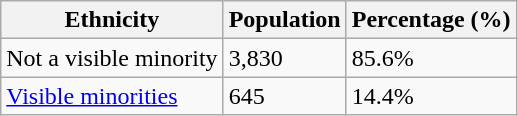<table class="wikitable">
<tr>
<th>Ethnicity</th>
<th>Population</th>
<th>Percentage (%)</th>
</tr>
<tr>
<td>Not a visible minority</td>
<td>3,830</td>
<td>85.6%</td>
</tr>
<tr>
<td><a href='#'>Visible minorities</a></td>
<td>645</td>
<td>14.4%</td>
</tr>
</table>
